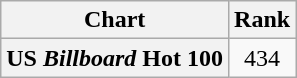<table class="wikitable plainrowheaders" style="text-align:center;">
<tr>
<th scope="col">Chart</th>
<th scope="col">Rank</th>
</tr>
<tr>
<th scope="row">US <em>Billboard</em> Hot 100</th>
<td>434</td>
</tr>
</table>
